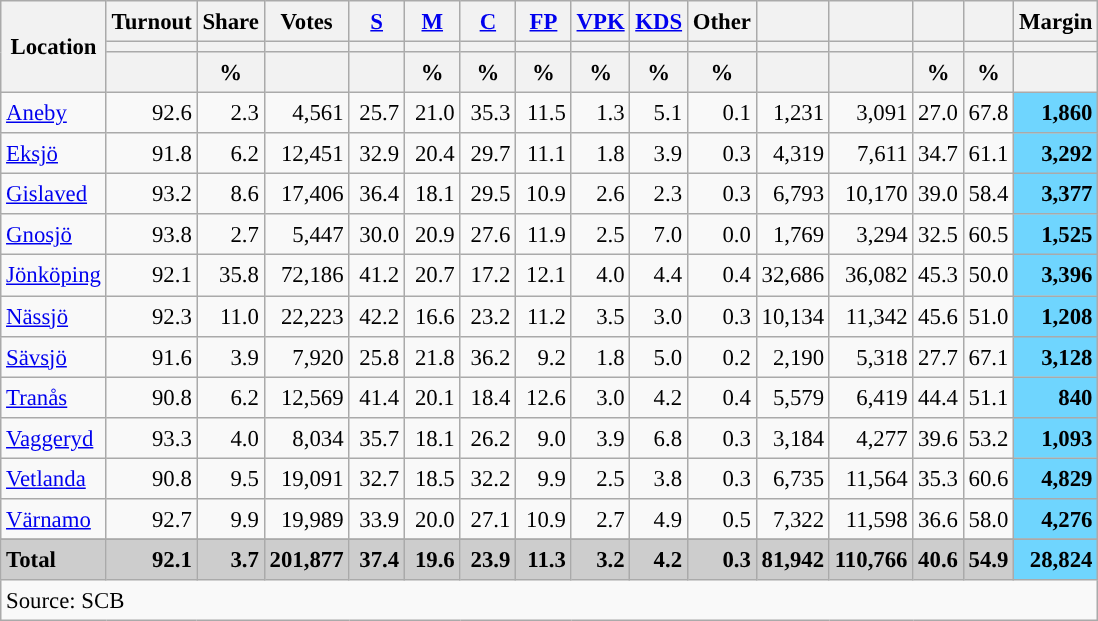<table class="wikitable sortable" style="text-align:right; font-size:95%; line-height:20px;">
<tr>
<th rowspan="3">Location</th>
<th>Turnout</th>
<th>Share</th>
<th>Votes</th>
<th width="30px" class="unsortable"><a href='#'>S</a></th>
<th width="30px" class="unsortable"><a href='#'>M</a></th>
<th width="30px" class="unsortable"><a href='#'>C</a></th>
<th width="30px" class="unsortable"><a href='#'>FP</a></th>
<th width="30px" class="unsortable"><a href='#'>VPK</a></th>
<th width="30px" class="unsortable"><a href='#'>KDS</a></th>
<th width="30px" class="unsortable">Other</th>
<th></th>
<th></th>
<th></th>
<th></th>
<th>Margin</th>
</tr>
<tr>
<th></th>
<th></th>
<th></th>
<th style="background:"></th>
<th style="background:"></th>
<th style="background:"></th>
<th style="background:"></th>
<th style="background:"></th>
<th style="background:"></th>
<th style="background:"></th>
<th style="background:"></th>
<th style="background:"></th>
<th style="background:"></th>
<th style="background:"></th>
<th></th>
</tr>
<tr>
<th></th>
<th data-sort-type="number">%</th>
<th data-sort-type="number"></th>
<th></th>
<th data-sort-type="number">%</th>
<th data-sort-type="number">%</th>
<th data-sort-type="number">%</th>
<th data-sort-type="number">%</th>
<th data-sort-type="number">%</th>
<th data-sort-type="number">%</th>
<th data-sort-type="number"></th>
<th data-sort-type="number"></th>
<th data-sort-type="number">%</th>
<th data-sort-type="number">%</th>
<th data-sort-type="number"></th>
</tr>
<tr>
<td align=left><a href='#'>Aneby</a></td>
<td>92.6</td>
<td>2.3</td>
<td>4,561</td>
<td>25.7</td>
<td>21.0</td>
<td>35.3</td>
<td>11.5</td>
<td>1.3</td>
<td>5.1</td>
<td>0.1</td>
<td>1,231</td>
<td>3,091</td>
<td>27.0</td>
<td>67.8</td>
<td bgcolor=#6fd5fe><strong>1,860</strong></td>
</tr>
<tr>
<td align=left><a href='#'>Eksjö</a></td>
<td>91.8</td>
<td>6.2</td>
<td>12,451</td>
<td>32.9</td>
<td>20.4</td>
<td>29.7</td>
<td>11.1</td>
<td>1.8</td>
<td>3.9</td>
<td>0.3</td>
<td>4,319</td>
<td>7,611</td>
<td>34.7</td>
<td>61.1</td>
<td bgcolor=#6fd5fe><strong>3,292</strong></td>
</tr>
<tr>
<td align=left><a href='#'>Gislaved</a></td>
<td>93.2</td>
<td>8.6</td>
<td>17,406</td>
<td>36.4</td>
<td>18.1</td>
<td>29.5</td>
<td>10.9</td>
<td>2.6</td>
<td>2.3</td>
<td>0.3</td>
<td>6,793</td>
<td>10,170</td>
<td>39.0</td>
<td>58.4</td>
<td bgcolor=#6fd5fe><strong>3,377</strong></td>
</tr>
<tr>
<td align=left><a href='#'>Gnosjö</a></td>
<td>93.8</td>
<td>2.7</td>
<td>5,447</td>
<td>30.0</td>
<td>20.9</td>
<td>27.6</td>
<td>11.9</td>
<td>2.5</td>
<td>7.0</td>
<td>0.0</td>
<td>1,769</td>
<td>3,294</td>
<td>32.5</td>
<td>60.5</td>
<td bgcolor=#6fd5fe><strong>1,525</strong></td>
</tr>
<tr>
<td align=left><a href='#'>Jönköping</a></td>
<td>92.1</td>
<td>35.8</td>
<td>72,186</td>
<td>41.2</td>
<td>20.7</td>
<td>17.2</td>
<td>12.1</td>
<td>4.0</td>
<td>4.4</td>
<td>0.4</td>
<td>32,686</td>
<td>36,082</td>
<td>45.3</td>
<td>50.0</td>
<td bgcolor=#6fd5fe><strong>3,396</strong></td>
</tr>
<tr>
<td align=left><a href='#'>Nässjö</a></td>
<td>92.3</td>
<td>11.0</td>
<td>22,223</td>
<td>42.2</td>
<td>16.6</td>
<td>23.2</td>
<td>11.2</td>
<td>3.5</td>
<td>3.0</td>
<td>0.3</td>
<td>10,134</td>
<td>11,342</td>
<td>45.6</td>
<td>51.0</td>
<td bgcolor=#6fd5fe><strong>1,208</strong></td>
</tr>
<tr>
<td align=left><a href='#'>Sävsjö</a></td>
<td>91.6</td>
<td>3.9</td>
<td>7,920</td>
<td>25.8</td>
<td>21.8</td>
<td>36.2</td>
<td>9.2</td>
<td>1.8</td>
<td>5.0</td>
<td>0.2</td>
<td>2,190</td>
<td>5,318</td>
<td>27.7</td>
<td>67.1</td>
<td bgcolor=#6fd5fe><strong>3,128</strong></td>
</tr>
<tr>
<td align=left><a href='#'>Tranås</a></td>
<td>90.8</td>
<td>6.2</td>
<td>12,569</td>
<td>41.4</td>
<td>20.1</td>
<td>18.4</td>
<td>12.6</td>
<td>3.0</td>
<td>4.2</td>
<td>0.4</td>
<td>5,579</td>
<td>6,419</td>
<td>44.4</td>
<td>51.1</td>
<td bgcolor=#6fd5fe><strong>840</strong></td>
</tr>
<tr>
<td align=left><a href='#'>Vaggeryd</a></td>
<td>93.3</td>
<td>4.0</td>
<td>8,034</td>
<td>35.7</td>
<td>18.1</td>
<td>26.2</td>
<td>9.0</td>
<td>3.9</td>
<td>6.8</td>
<td>0.3</td>
<td>3,184</td>
<td>4,277</td>
<td>39.6</td>
<td>53.2</td>
<td bgcolor=#6fd5fe><strong>1,093</strong></td>
</tr>
<tr>
<td align=left><a href='#'>Vetlanda</a></td>
<td>90.8</td>
<td>9.5</td>
<td>19,091</td>
<td>32.7</td>
<td>18.5</td>
<td>32.2</td>
<td>9.9</td>
<td>2.5</td>
<td>3.8</td>
<td>0.3</td>
<td>6,735</td>
<td>11,564</td>
<td>35.3</td>
<td>60.6</td>
<td bgcolor=#6fd5fe><strong>4,829</strong></td>
</tr>
<tr>
<td align=left><a href='#'>Värnamo</a></td>
<td>92.7</td>
<td>9.9</td>
<td>19,989</td>
<td>33.9</td>
<td>20.0</td>
<td>27.1</td>
<td>10.9</td>
<td>2.7</td>
<td>4.9</td>
<td>0.5</td>
<td>7,322</td>
<td>11,598</td>
<td>36.6</td>
<td>58.0</td>
<td bgcolor=#6fd5fe><strong>4,276</strong></td>
</tr>
<tr>
</tr>
<tr style="background:#CDCDCD;">
<td align=left><strong>Total</strong></td>
<td><strong>92.1</strong></td>
<td><strong>3.7</strong></td>
<td><strong>201,877</strong></td>
<td><strong>37.4</strong></td>
<td><strong>19.6</strong></td>
<td><strong>23.9</strong></td>
<td><strong>11.3</strong></td>
<td><strong>3.2</strong></td>
<td><strong>4.2</strong></td>
<td><strong>0.3</strong></td>
<td><strong>81,942</strong></td>
<td><strong>110,766</strong></td>
<td><strong>40.6</strong></td>
<td><strong>54.9</strong></td>
<td bgcolor=#6fd5fe><strong>28,824</strong></td>
</tr>
<tr>
<td align=left colspan=16>Source: SCB </td>
</tr>
</table>
